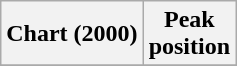<table class="wikitable plainrowheaders" style="text-align:center">
<tr>
<th scope="col">Chart (2000)</th>
<th scope="col">Peak<br>position</th>
</tr>
<tr>
</tr>
</table>
